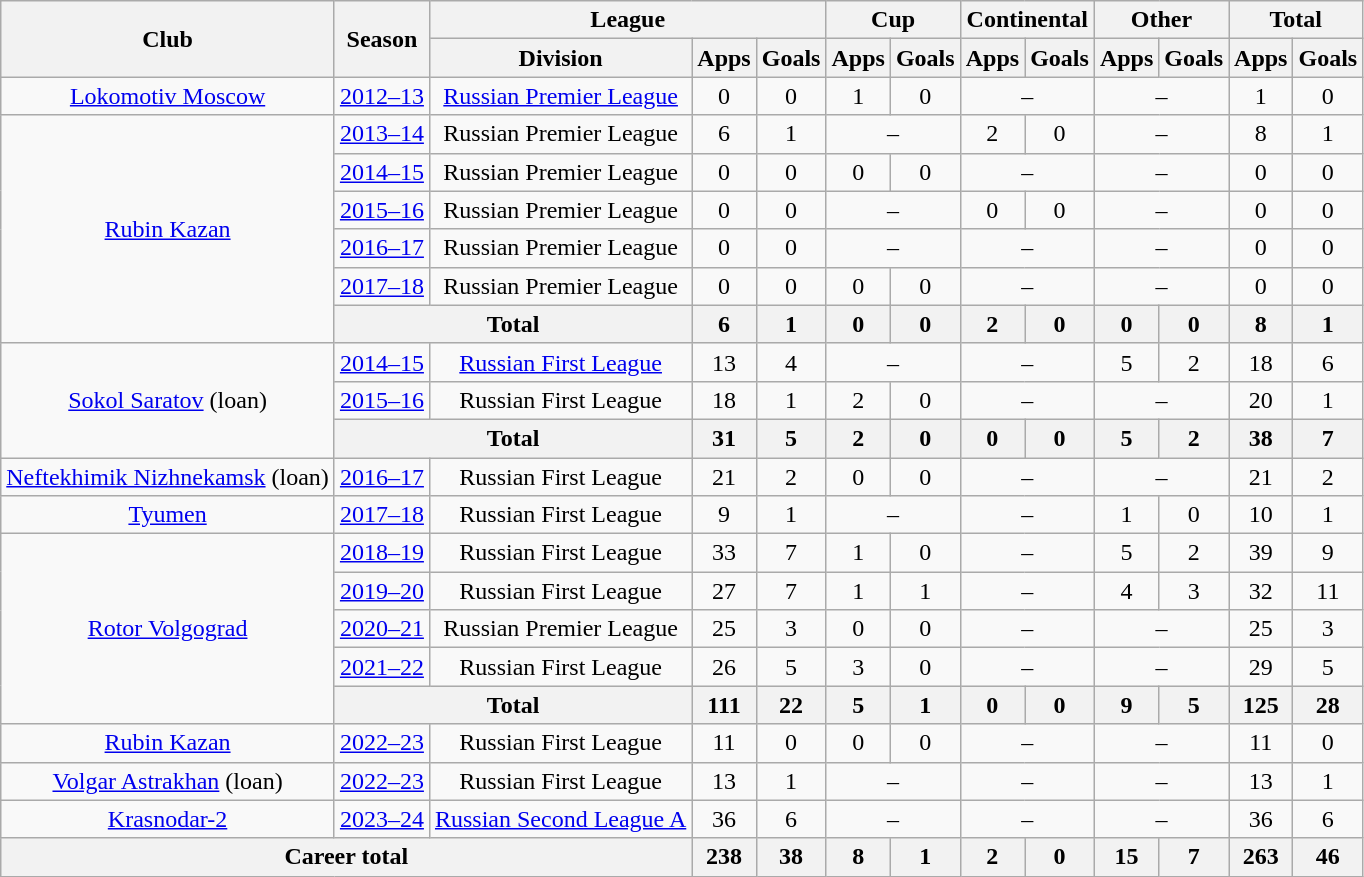<table class="wikitable" style="text-align: center;">
<tr>
<th rowspan=2>Club</th>
<th rowspan=2>Season</th>
<th colspan=3>League</th>
<th colspan=2>Cup</th>
<th colspan=2>Continental</th>
<th colspan=2>Other</th>
<th colspan=2>Total</th>
</tr>
<tr>
<th>Division</th>
<th>Apps</th>
<th>Goals</th>
<th>Apps</th>
<th>Goals</th>
<th>Apps</th>
<th>Goals</th>
<th>Apps</th>
<th>Goals</th>
<th>Apps</th>
<th>Goals</th>
</tr>
<tr>
<td><a href='#'>Lokomotiv Moscow</a></td>
<td><a href='#'>2012–13</a></td>
<td><a href='#'>Russian Premier League</a></td>
<td>0</td>
<td>0</td>
<td>1</td>
<td>0</td>
<td colspan=2>–</td>
<td colspan=2>–</td>
<td>1</td>
<td>0</td>
</tr>
<tr>
<td rowspan="6"><a href='#'>Rubin Kazan</a></td>
<td><a href='#'>2013–14</a></td>
<td>Russian Premier League</td>
<td>6</td>
<td>1</td>
<td colspan=2>–</td>
<td>2</td>
<td>0</td>
<td colspan=2>–</td>
<td>8</td>
<td>1</td>
</tr>
<tr>
<td><a href='#'>2014–15</a></td>
<td>Russian Premier League</td>
<td>0</td>
<td>0</td>
<td>0</td>
<td>0</td>
<td colspan=2>–</td>
<td colspan=2>–</td>
<td>0</td>
<td>0</td>
</tr>
<tr>
<td><a href='#'>2015–16</a></td>
<td>Russian Premier League</td>
<td>0</td>
<td>0</td>
<td colspan=2>–</td>
<td>0</td>
<td>0</td>
<td colspan=2>–</td>
<td>0</td>
<td>0</td>
</tr>
<tr>
<td><a href='#'>2016–17</a></td>
<td>Russian Premier League</td>
<td>0</td>
<td>0</td>
<td colspan=2>–</td>
<td colspan=2>–</td>
<td colspan=2>–</td>
<td>0</td>
<td>0</td>
</tr>
<tr>
<td><a href='#'>2017–18</a></td>
<td>Russian Premier League</td>
<td>0</td>
<td>0</td>
<td>0</td>
<td>0</td>
<td colspan=2>–</td>
<td colspan=2>–</td>
<td>0</td>
<td>0</td>
</tr>
<tr>
<th colspan=2>Total</th>
<th>6</th>
<th>1</th>
<th>0</th>
<th>0</th>
<th>2</th>
<th>0</th>
<th>0</th>
<th>0</th>
<th>8</th>
<th>1</th>
</tr>
<tr>
<td rowspan="3"><a href='#'>Sokol Saratov</a> (loan)</td>
<td><a href='#'>2014–15</a></td>
<td><a href='#'>Russian First League</a></td>
<td>13</td>
<td>4</td>
<td colspan=2>–</td>
<td colspan=2>–</td>
<td>5</td>
<td>2</td>
<td>18</td>
<td>6</td>
</tr>
<tr>
<td><a href='#'>2015–16</a></td>
<td>Russian First League</td>
<td>18</td>
<td>1</td>
<td>2</td>
<td>0</td>
<td colspan=2>–</td>
<td colspan=2>–</td>
<td>20</td>
<td>1</td>
</tr>
<tr>
<th colspan=2>Total</th>
<th>31</th>
<th>5</th>
<th>2</th>
<th>0</th>
<th>0</th>
<th>0</th>
<th>5</th>
<th>2</th>
<th>38</th>
<th>7</th>
</tr>
<tr>
<td><a href='#'>Neftekhimik Nizhnekamsk</a> (loan)</td>
<td><a href='#'>2016–17</a></td>
<td>Russian First League</td>
<td>21</td>
<td>2</td>
<td>0</td>
<td>0</td>
<td colspan=2>–</td>
<td colspan=2>–</td>
<td>21</td>
<td>2</td>
</tr>
<tr>
<td><a href='#'>Tyumen</a></td>
<td><a href='#'>2017–18</a></td>
<td>Russian First League</td>
<td>9</td>
<td>1</td>
<td colspan=2>–</td>
<td colspan=2>–</td>
<td>1</td>
<td>0</td>
<td>10</td>
<td>1</td>
</tr>
<tr>
<td rowspan="5"><a href='#'>Rotor Volgograd</a></td>
<td><a href='#'>2018–19</a></td>
<td>Russian First League</td>
<td>33</td>
<td>7</td>
<td>1</td>
<td>0</td>
<td colspan=2>–</td>
<td>5</td>
<td>2</td>
<td>39</td>
<td>9</td>
</tr>
<tr>
<td><a href='#'>2019–20</a></td>
<td>Russian First League</td>
<td>27</td>
<td>7</td>
<td>1</td>
<td>1</td>
<td colspan=2>–</td>
<td>4</td>
<td>3</td>
<td>32</td>
<td>11</td>
</tr>
<tr>
<td><a href='#'>2020–21</a></td>
<td>Russian Premier League</td>
<td>25</td>
<td>3</td>
<td>0</td>
<td>0</td>
<td colspan=2>–</td>
<td colspan=2>–</td>
<td>25</td>
<td>3</td>
</tr>
<tr>
<td><a href='#'>2021–22</a></td>
<td>Russian First League</td>
<td>26</td>
<td>5</td>
<td>3</td>
<td>0</td>
<td colspan=2>–</td>
<td colspan=2>–</td>
<td>29</td>
<td>5</td>
</tr>
<tr>
<th colspan=2>Total</th>
<th>111</th>
<th>22</th>
<th>5</th>
<th>1</th>
<th>0</th>
<th>0</th>
<th>9</th>
<th>5</th>
<th>125</th>
<th>28</th>
</tr>
<tr>
<td><a href='#'>Rubin Kazan</a></td>
<td><a href='#'>2022–23</a></td>
<td>Russian First League</td>
<td>11</td>
<td>0</td>
<td>0</td>
<td>0</td>
<td colspan=2>–</td>
<td colspan=2>–</td>
<td>11</td>
<td>0</td>
</tr>
<tr>
<td><a href='#'>Volgar Astrakhan</a> (loan)</td>
<td><a href='#'>2022–23</a></td>
<td>Russian First League</td>
<td>13</td>
<td>1</td>
<td colspan=2>–</td>
<td colspan=2>–</td>
<td colspan=2>–</td>
<td>13</td>
<td>1</td>
</tr>
<tr>
<td><a href='#'>Krasnodar-2</a></td>
<td><a href='#'>2023–24</a></td>
<td><a href='#'>Russian Second League A</a></td>
<td>36</td>
<td>6</td>
<td colspan=2>–</td>
<td colspan=2>–</td>
<td colspan=2>–</td>
<td>36</td>
<td>6</td>
</tr>
<tr>
<th colspan=3>Career total</th>
<th>238</th>
<th>38</th>
<th>8</th>
<th>1</th>
<th>2</th>
<th>0</th>
<th>15</th>
<th>7</th>
<th>263</th>
<th>46</th>
</tr>
</table>
